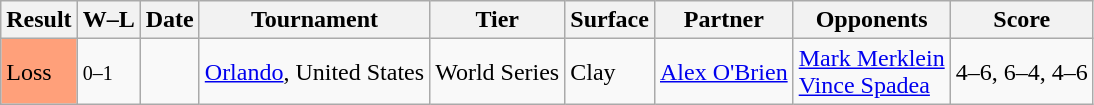<table class="sortable wikitable">
<tr>
<th>Result</th>
<th class="unsortable">W–L</th>
<th>Date</th>
<th>Tournament</th>
<th>Tier</th>
<th>Surface</th>
<th>Partner</th>
<th>Opponents</th>
<th class="unsortable">Score</th>
</tr>
<tr>
<td style="background:#ffa07a;">Loss</td>
<td><small>0–1</small></td>
<td><a href='#'></a></td>
<td><a href='#'>Orlando</a>, United States</td>
<td>World Series</td>
<td>Clay</td>
<td> <a href='#'>Alex O'Brien</a></td>
<td> <a href='#'>Mark Merklein</a> <br>  <a href='#'>Vince Spadea</a></td>
<td>4–6, 6–4, 4–6</td>
</tr>
</table>
